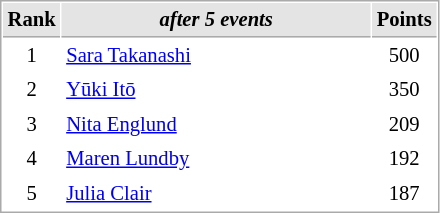<table cellspacing="1" cellpadding="3" style="border:1px solid #aaa; font-size:86%;">
<tr style="background:#e4e4e4;">
<th style="border-bottom:1px solid #aaa; width:10px;">Rank</th>
<th style="border-bottom:1px solid #aaa; width:200px;"><em>after 5 events</em></th>
<th style="border-bottom:1px solid #aaa; width:20px;">Points</th>
</tr>
<tr>
<td align=center>1</td>
<td> <a href='#'>Sara Takanashi</a></td>
<td align=center>500</td>
</tr>
<tr>
<td align=center>2</td>
<td> <a href='#'>Yūki Itō</a></td>
<td align=center>350</td>
</tr>
<tr>
<td align=center>3</td>
<td> <a href='#'>Nita Englund</a></td>
<td align=center>209</td>
</tr>
<tr>
<td align=center>4</td>
<td> <a href='#'>Maren Lundby</a></td>
<td align=center>192</td>
</tr>
<tr>
<td align=center>5</td>
<td> <a href='#'>Julia Clair</a></td>
<td align=center>187</td>
</tr>
</table>
